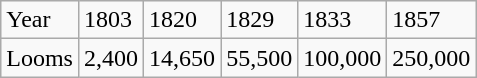<table class=wikitable>
<tr>
<td>Year</td>
<td>1803</td>
<td>1820</td>
<td>1829</td>
<td>1833</td>
<td>1857</td>
</tr>
<tr>
<td>Looms</td>
<td>2,400</td>
<td>14,650</td>
<td>55,500</td>
<td>100,000</td>
<td>250,000</td>
</tr>
</table>
